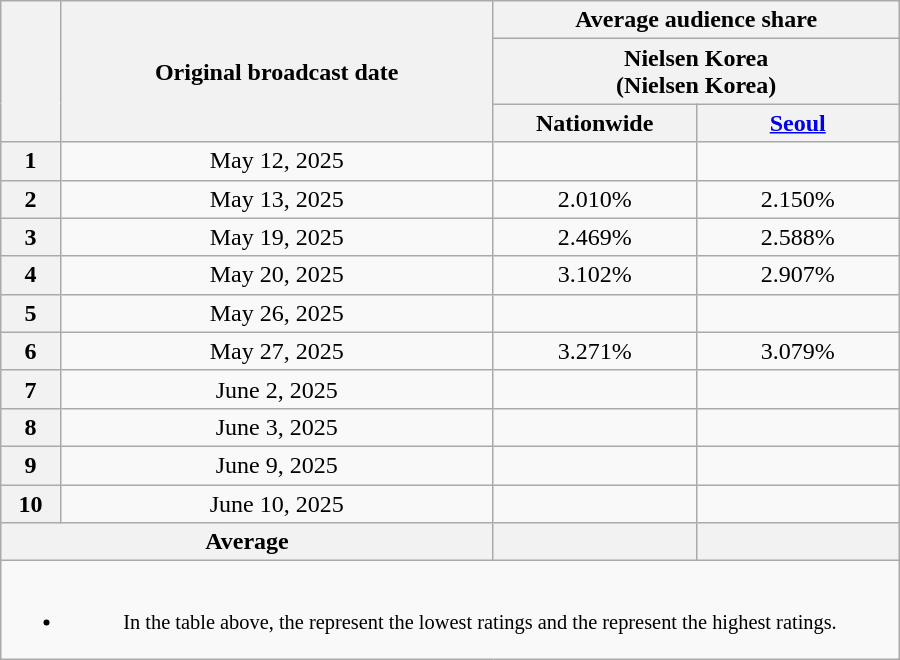<table class="wikitable" style="margin-left:auto; margin-right:auto; width:600px; text-align:center">
<tr>
<th rowspan="3" scope="col"></th>
<th rowspan="3" scope="col">Original broadcast date</th>
<th colspan="2" scope="col">Average audience share</th>
</tr>
<tr>
<th colspan="2" scope="col">Nielsen Korea<br>(Nielsen Korea)</th>
</tr>
<tr>
<th scope="col" style="width:8em">Nationwide</th>
<th scope="col" style="width:8em"><a href='#'>Seoul</a></th>
</tr>
<tr>
<th scope="row">1</th>
<td>May 12, 2025</td>
<td><strong></strong> </td>
<td><strong></strong> </td>
</tr>
<tr>
<th scope="row">2</th>
<td>May 13, 2025</td>
<td>2.010% </td>
<td>2.150% </td>
</tr>
<tr>
<th scope="row">3</th>
<td>May 19, 2025</td>
<td>2.469% </td>
<td>2.588% </td>
</tr>
<tr>
<th scope="row">4</th>
<td>May 20, 2025</td>
<td>3.102% </td>
<td>2.907% </td>
</tr>
<tr>
<th scope="row">5</th>
<td>May 26, 2025</td>
<td><strong></strong> </td>
<td><strong></strong> </td>
</tr>
<tr>
<th scope="row">6</th>
<td>May 27, 2025</td>
<td>3.271% </td>
<td>3.079% </td>
</tr>
<tr>
<th scope="row">7</th>
<td>June 2, 2025</td>
<td></td>
<td></td>
</tr>
<tr>
<th scope="row">8</th>
<td>June 3, 2025</td>
<td></td>
<td></td>
</tr>
<tr>
<th scope="row">9</th>
<td>June 9, 2025</td>
<td></td>
<td></td>
</tr>
<tr>
<th scope="row">10</th>
<td>June 10, 2025</td>
<td></td>
<td></td>
</tr>
<tr>
<th colspan="2" scope="col">Average</th>
<th scope="col"></th>
<th scope="col"></th>
</tr>
<tr>
<td colspan="5" style="font-size:85%"><br><ul><li>In the table above, the <strong></strong> represent the lowest ratings and the <strong></strong> represent the highest ratings.</li></ul></td>
</tr>
</table>
